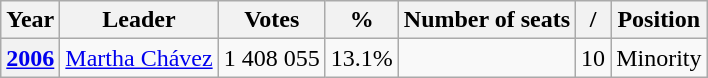<table class="wikitable">
<tr>
<th>Year</th>
<th>Leader</th>
<th><strong>Votes</strong></th>
<th><strong>%</strong></th>
<th>Number of seats</th>
<th>/</th>
<th>Position</th>
</tr>
<tr>
<th><a href='#'>2006</a></th>
<td><a href='#'>Martha Chávez</a></td>
<td>1 408 055</td>
<td>13.1%</td>
<td></td>
<td> 10</td>
<td>Minority</td>
</tr>
</table>
